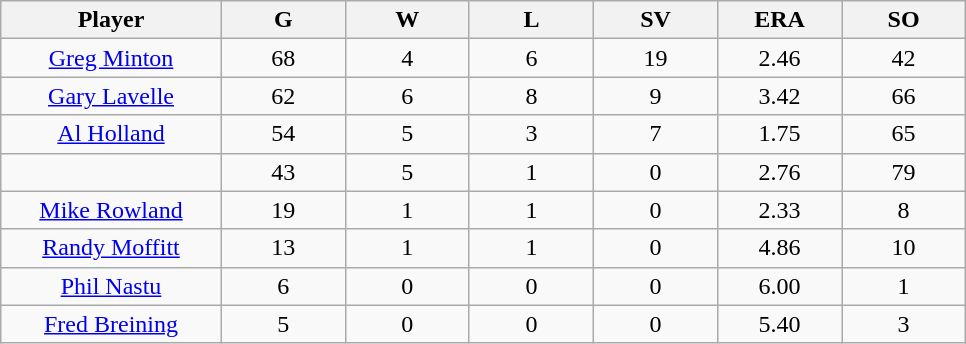<table class="wikitable sortable">
<tr>
<th bgcolor="#DDDDFF" width="16%">Player</th>
<th bgcolor="#DDDDFF" width="9%">G</th>
<th bgcolor="#DDDDFF" width="9%">W</th>
<th bgcolor="#DDDDFF" width="9%">L</th>
<th bgcolor="#DDDDFF" width="9%">SV</th>
<th bgcolor="#DDDDFF" width="9%">ERA</th>
<th bgcolor="#DDDDFF" width="9%">SO</th>
</tr>
<tr align="center">
<td><a href='#'>Greg Minton</a></td>
<td>68</td>
<td>4</td>
<td>6</td>
<td>19</td>
<td>2.46</td>
<td>42</td>
</tr>
<tr align=center>
<td><a href='#'>Gary Lavelle</a></td>
<td>62</td>
<td>6</td>
<td>8</td>
<td>9</td>
<td>3.42</td>
<td>66</td>
</tr>
<tr align=center>
<td><a href='#'>Al Holland</a></td>
<td>54</td>
<td>5</td>
<td>3</td>
<td>7</td>
<td>1.75</td>
<td>65</td>
</tr>
<tr align=center>
<td></td>
<td>43</td>
<td>5</td>
<td>1</td>
<td>0</td>
<td>2.76</td>
<td>79</td>
</tr>
<tr align="center">
<td><a href='#'>Mike Rowland</a></td>
<td>19</td>
<td>1</td>
<td>1</td>
<td>0</td>
<td>2.33</td>
<td>8</td>
</tr>
<tr align=center>
<td><a href='#'>Randy Moffitt</a></td>
<td>13</td>
<td>1</td>
<td>1</td>
<td>0</td>
<td>4.86</td>
<td>10</td>
</tr>
<tr align=center>
<td><a href='#'>Phil Nastu</a></td>
<td>6</td>
<td>0</td>
<td>0</td>
<td>0</td>
<td>6.00</td>
<td>1</td>
</tr>
<tr align=center>
<td><a href='#'>Fred Breining</a></td>
<td>5</td>
<td>0</td>
<td>0</td>
<td>0</td>
<td>5.40</td>
<td>3</td>
</tr>
</table>
